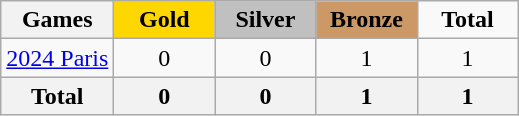<table class="wikitable">
<tr align="center">
<th>Games</th>
<td width="60" bgcolor="gold"><strong>Gold</strong></td>
<td width="60" bgcolor="silver"><strong>Silver</strong></td>
<td width="60" bgcolor="cc9966"><strong>Bronze</strong></td>
<td width="60"><strong>Total</strong></td>
</tr>
<tr align="center">
<td align="left"><a href='#'>2024 Paris</a></td>
<td>0</td>
<td>0</td>
<td>1</td>
<td>1</td>
</tr>
<tr align="center">
<th>Total</th>
<th>0</th>
<th>0</th>
<th>1</th>
<th>1</th>
</tr>
</table>
